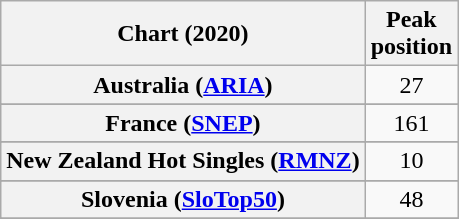<table class="wikitable sortable plainrowheaders" style="text-align:center">
<tr>
<th scope="col">Chart (2020)</th>
<th scope="col">Peak<br>position</th>
</tr>
<tr>
<th scope="row">Australia (<a href='#'>ARIA</a>)</th>
<td>27</td>
</tr>
<tr>
</tr>
<tr>
</tr>
<tr>
</tr>
<tr>
<th scope="row">France (<a href='#'>SNEP</a>)</th>
<td>161</td>
</tr>
<tr>
</tr>
<tr>
<th scope="row">New Zealand Hot Singles (<a href='#'>RMNZ</a>)</th>
<td>10</td>
</tr>
<tr>
</tr>
<tr>
</tr>
<tr>
<th scope="row">Slovenia (<a href='#'>SloTop50</a>)</th>
<td>48</td>
</tr>
<tr>
</tr>
<tr>
</tr>
<tr>
</tr>
<tr>
</tr>
</table>
